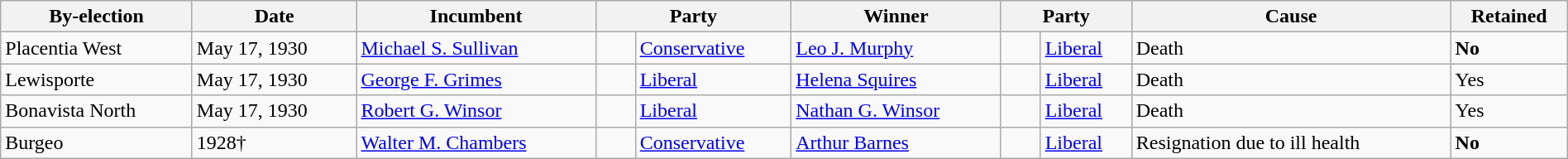<table class=wikitable style="width:100%">
<tr>
<th>By-election</th>
<th>Date</th>
<th>Incumbent</th>
<th colspan=2>Party</th>
<th>Winner</th>
<th colspan=2>Party</th>
<th>Cause</th>
<th>Retained</th>
</tr>
<tr>
<td>Placentia West</td>
<td>May 17, 1930</td>
<td><a href='#'>Michael S. Sullivan</a></td>
<td>    </td>
<td><a href='#'>Conservative</a></td>
<td><a href='#'>Leo J. Murphy</a></td>
<td>    </td>
<td><a href='#'>Liberal</a></td>
<td>Death</td>
<td><strong>No</strong></td>
</tr>
<tr>
<td>Lewisporte</td>
<td>May 17, 1930</td>
<td><a href='#'>George F. Grimes</a></td>
<td>    </td>
<td><a href='#'>Liberal</a></td>
<td><a href='#'>Helena Squires</a></td>
<td>    </td>
<td><a href='#'>Liberal</a></td>
<td>Death</td>
<td>Yes</td>
</tr>
<tr>
<td>Bonavista North</td>
<td>May 17, 1930</td>
<td><a href='#'>Robert G. Winsor</a></td>
<td>    </td>
<td><a href='#'>Liberal</a></td>
<td><a href='#'>Nathan G. Winsor</a></td>
<td>    </td>
<td><a href='#'>Liberal</a></td>
<td>Death</td>
<td>Yes</td>
</tr>
<tr>
<td>Burgeo</td>
<td>1928†</td>
<td><a href='#'>Walter M. Chambers</a></td>
<td>    </td>
<td><a href='#'>Conservative</a></td>
<td><a href='#'>Arthur Barnes</a></td>
<td>    </td>
<td><a href='#'>Liberal</a></td>
<td>Resignation due to ill health</td>
<td><strong>No</strong></td>
</tr>
</table>
